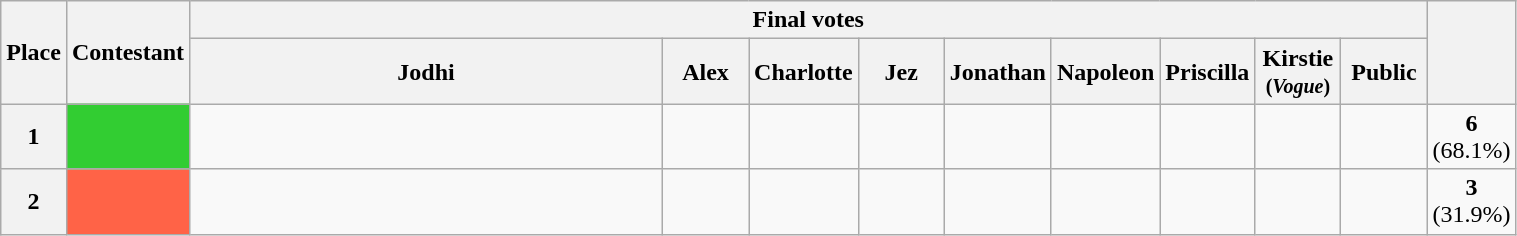<table class="wikitable" style="font-size:100%; width:80%; text-align: center;">
<tr>
<th style="width:3%;" rowspan="2">Place</th>
<th style="width:5%;" rowspan="2">Contestant</th>
<th colspan="9">Final votes</th>
<th style="width:5%;" rowspan="2"></th>
</tr>
<tr>
<th !width="50">Jodhi<br><small></small></th>
<th width="50">Alex<br><small></small></th>
<th width="50">Charlotte<br><small></small></th>
<th width="50">Jez<br><small></small></th>
<th width="50">Jonathan<br><small></small></th>
<th width="50">Napoleon<br><small></small></th>
<th width="50">Priscilla<br><small></small></th>
<th width="50">Kirstie<br><small>(<em>Vogue</em>)</small></th>
<th width="50">Public</th>
</tr>
<tr>
<th>1</th>
<td bgcolor="limegreen"></td>
<td></td>
<td></td>
<td></td>
<td></td>
<td></td>
<td></td>
<td></td>
<td></td>
<td></td>
<td><strong>6</strong> (68.1%)</td>
</tr>
<tr>
<th>2</th>
<td bgcolor="tomato"></td>
<td></td>
<td></td>
<td></td>
<td></td>
<td></td>
<td></td>
<td></td>
<td></td>
<td></td>
<td><strong>3</strong> (31.9%)</td>
</tr>
</table>
